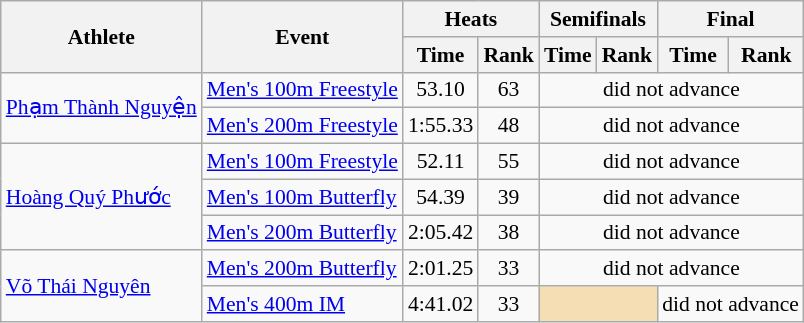<table class=wikitable style="font-size:90%">
<tr>
<th rowspan="2">Athlete</th>
<th rowspan="2">Event</th>
<th colspan="2">Heats</th>
<th colspan="2">Semifinals</th>
<th colspan="2">Final</th>
</tr>
<tr>
<th>Time</th>
<th>Rank</th>
<th>Time</th>
<th>Rank</th>
<th>Time</th>
<th>Rank</th>
</tr>
<tr>
<td rowspan="2"><a href='#'>Phạm Thành Nguyện</a></td>
<td><a href='#'>Men's 100m Freestyle</a></td>
<td align=center>53.10</td>
<td align=center>63</td>
<td align=center colspan=4>did not advance</td>
</tr>
<tr>
<td><a href='#'>Men's 200m Freestyle</a></td>
<td align=center>1:55.33</td>
<td align=center>48</td>
<td align=center colspan=4>did not advance</td>
</tr>
<tr>
<td rowspan="3"><a href='#'>Hoàng Quý Phước</a></td>
<td><a href='#'>Men's 100m Freestyle</a></td>
<td align=center>52.11</td>
<td align=center>55</td>
<td align=center colspan=4>did not advance</td>
</tr>
<tr>
<td><a href='#'>Men's 100m Butterfly</a></td>
<td align=center>54.39</td>
<td align=center>39</td>
<td align=center colspan=4>did not advance</td>
</tr>
<tr>
<td><a href='#'>Men's 200m Butterfly</a></td>
<td align=center>2:05.42</td>
<td align=center>38</td>
<td align=center colspan=4>did not advance</td>
</tr>
<tr>
<td rowspan="2"><a href='#'>Võ Thái Nguyên</a></td>
<td><a href='#'>Men's 200m Butterfly</a></td>
<td align=center>2:01.25</td>
<td align=center>33</td>
<td align=center colspan=4>did not advance</td>
</tr>
<tr>
<td><a href='#'>Men's 400m IM</a></td>
<td align=center>4:41.02</td>
<td align=center>33</td>
<td colspan= 2 bgcolor="wheat"></td>
<td align=center colspan=2>did not advance</td>
</tr>
</table>
